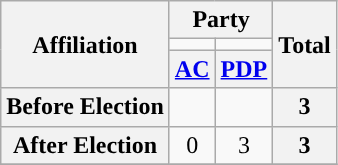<table class="wikitable" style="text-align:center">
<tr>
<th rowspan="3">Affiliation</th>
<th colspan="2">Party</th>
<th rowspan="3">Total</th>
</tr>
<tr>
<td style="background-color:"></td>
<td style="background-color:"></td>
</tr>
<tr>
<th><a href='#'>AC</a></th>
<th><a href='#'>PDP</a></th>
</tr>
<tr>
<th>Before Election</th>
<td></td>
<td></td>
<th>3</th>
</tr>
<tr>
<th>After Election</th>
<td>0</td>
<td>3</td>
<th>3</th>
</tr>
<tr>
</tr>
</table>
